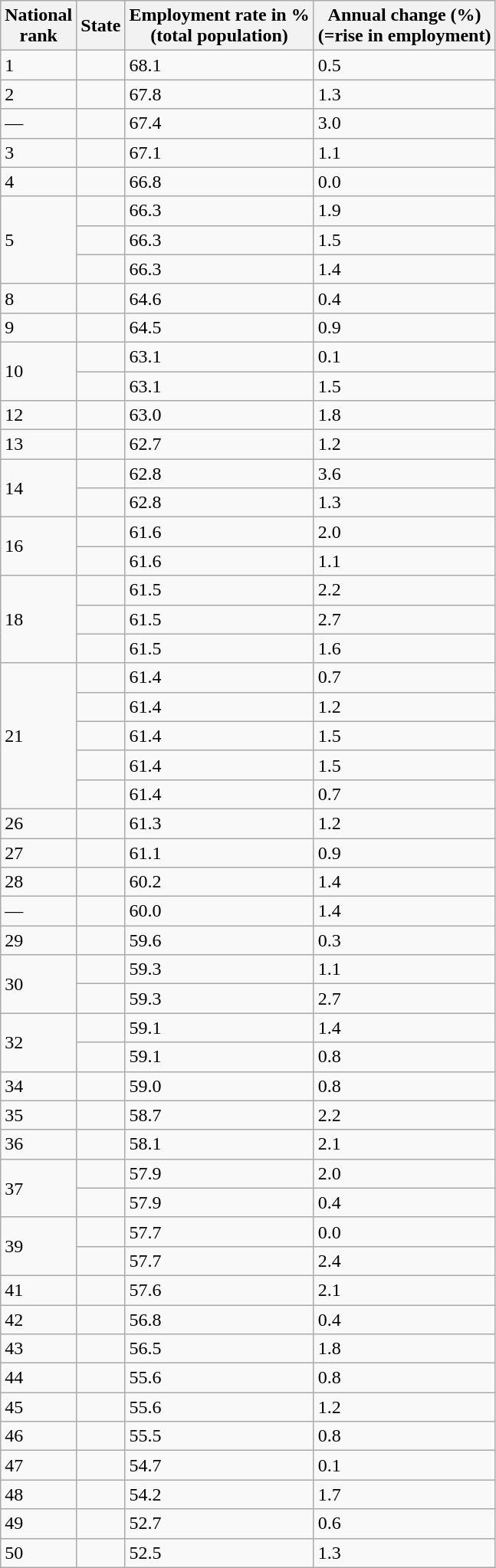<table class="wikitable sortable" style="text-align: left">
<tr>
<th data-sort-type="number">National<br>rank</th>
<th>State</th>
<th>Employment rate in %<br>(total population)</th>
<th>Annual change (%)<br>(=rise in employment)</th>
</tr>
<tr>
<td>1</td>
<td></td>
<td>68.1</td>
<td> 0.5</td>
</tr>
<tr>
<td>2</td>
<td></td>
<td>67.8</td>
<td> 1.3</td>
</tr>
<tr>
<td>—</td>
<td></td>
<td>67.4</td>
<td> 3.0</td>
</tr>
<tr>
<td>3</td>
<td></td>
<td>67.1</td>
<td> 1.1</td>
</tr>
<tr>
<td>4</td>
<td></td>
<td>66.8</td>
<td> 0.0</td>
</tr>
<tr>
<td rowspan="3">5</td>
<td></td>
<td>66.3</td>
<td> 1.9</td>
</tr>
<tr>
<td></td>
<td>66.3</td>
<td> 1.5</td>
</tr>
<tr>
<td></td>
<td>66.3</td>
<td> 1.4</td>
</tr>
<tr>
<td>8</td>
<td></td>
<td>64.6</td>
<td> 0.4</td>
</tr>
<tr>
<td>9</td>
<td></td>
<td>64.5</td>
<td> 0.9</td>
</tr>
<tr>
<td rowspan="2">10</td>
<td></td>
<td>63.1</td>
<td> 0.1</td>
</tr>
<tr>
<td></td>
<td>63.1</td>
<td> 1.5</td>
</tr>
<tr>
<td>12</td>
<td></td>
<td>63.0</td>
<td> 1.8</td>
</tr>
<tr>
<td>13</td>
<td></td>
<td>62.7</td>
<td> 1.2</td>
</tr>
<tr>
<td rowspan="2">14</td>
<td></td>
<td>62.8</td>
<td> 3.6</td>
</tr>
<tr>
<td></td>
<td>62.8</td>
<td> 1.3</td>
</tr>
<tr>
<td rowspan="2">16</td>
<td></td>
<td>61.6</td>
<td> 2.0</td>
</tr>
<tr>
<td></td>
<td>61.6</td>
<td> 1.1</td>
</tr>
<tr>
<td rowspan="3">18</td>
<td></td>
<td>61.5</td>
<td> 2.2</td>
</tr>
<tr>
<td></td>
<td>61.5</td>
<td> 2.7</td>
</tr>
<tr>
<td></td>
<td>61.5</td>
<td> 1.6</td>
</tr>
<tr>
<td rowspan="5">21</td>
<td></td>
<td>61.4</td>
<td> 0.7</td>
</tr>
<tr>
<td></td>
<td>61.4</td>
<td> 1.2</td>
</tr>
<tr>
<td></td>
<td>61.4</td>
<td> 1.5</td>
</tr>
<tr>
<td></td>
<td>61.4</td>
<td> 1.5</td>
</tr>
<tr>
<td></td>
<td>61.4</td>
<td> 0.7</td>
</tr>
<tr>
<td>26</td>
<td></td>
<td>61.3</td>
<td> 1.2</td>
</tr>
<tr>
<td>27</td>
<td></td>
<td>61.1</td>
<td> 0.9</td>
</tr>
<tr>
<td>28</td>
<td></td>
<td>60.2</td>
<td> 1.4</td>
</tr>
<tr>
<td>—</td>
<td></td>
<td>60.0</td>
<td> 1.4</td>
</tr>
<tr>
<td>29</td>
<td></td>
<td>59.6</td>
<td> 0.3</td>
</tr>
<tr>
<td rowspan="2">30</td>
<td></td>
<td>59.3</td>
<td> 1.1</td>
</tr>
<tr>
<td></td>
<td>59.3</td>
<td> 2.7</td>
</tr>
<tr>
<td rowspan="2">32</td>
<td></td>
<td>59.1</td>
<td> 1.4</td>
</tr>
<tr>
<td></td>
<td>59.1</td>
<td> 0.8</td>
</tr>
<tr>
<td>34</td>
<td></td>
<td>59.0</td>
<td> 0.8</td>
</tr>
<tr>
<td>35</td>
<td></td>
<td>58.7</td>
<td> 2.2</td>
</tr>
<tr>
<td>36</td>
<td></td>
<td>58.1</td>
<td> 2.1</td>
</tr>
<tr>
<td rowspan="2">37</td>
<td></td>
<td>57.9</td>
<td> 2.0</td>
</tr>
<tr>
<td></td>
<td>57.9</td>
<td> 0.4</td>
</tr>
<tr>
<td rowspan="2">39</td>
<td></td>
<td>57.7</td>
<td> 0.0</td>
</tr>
<tr>
<td></td>
<td>57.7</td>
<td> 2.4</td>
</tr>
<tr>
<td>41</td>
<td></td>
<td>57.6</td>
<td> 2.1</td>
</tr>
<tr>
<td>42</td>
<td></td>
<td>56.8</td>
<td> 0.4</td>
</tr>
<tr>
<td>43</td>
<td></td>
<td>56.5</td>
<td> 1.8</td>
</tr>
<tr>
<td>44</td>
<td></td>
<td>55.6</td>
<td> 0.8</td>
</tr>
<tr>
<td>45</td>
<td></td>
<td>55.6</td>
<td> 1.2</td>
</tr>
<tr>
<td>46</td>
<td></td>
<td>55.5</td>
<td> 0.8</td>
</tr>
<tr>
<td>47</td>
<td></td>
<td>54.7</td>
<td> 0.1</td>
</tr>
<tr>
<td>48</td>
<td></td>
<td>54.2</td>
<td> 1.7</td>
</tr>
<tr>
<td>49</td>
<td align="left"></td>
<td>52.7</td>
<td> 0.6</td>
</tr>
<tr>
<td>50</td>
<td></td>
<td>52.5</td>
<td> 1.3</td>
</tr>
</table>
